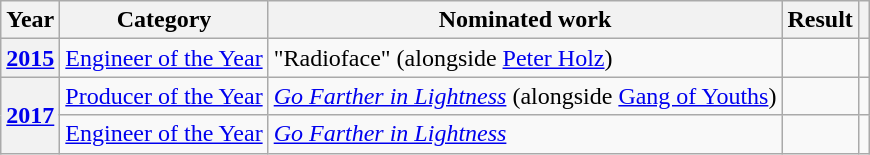<table class="wikitable plainrowheaders">
<tr>
<th scope="col">Year</th>
<th scope="col">Category</th>
<th scope="col">Nominated work</th>
<th scope="col">Result</th>
<th scope="col"></th>
</tr>
<tr>
<th scope="row"><a href='#'>2015</a></th>
<td><a href='#'>Engineer of the Year</a></td>
<td>"Radioface" (alongside <a href='#'>Peter Holz</a>)</td>
<td></td>
<td></td>
</tr>
<tr>
<th rowspan="2" scope="row"><a href='#'>2017</a></th>
<td><a href='#'>Producer of the Year</a></td>
<td><em><a href='#'>Go Farther in Lightness</a></em> (alongside <a href='#'>Gang of Youths</a>)</td>
<td></td>
<td></td>
</tr>
<tr>
<td><a href='#'>Engineer of the Year</a></td>
<td><em><a href='#'>Go Farther in Lightness</a></em></td>
<td></td>
<td></td>
</tr>
</table>
